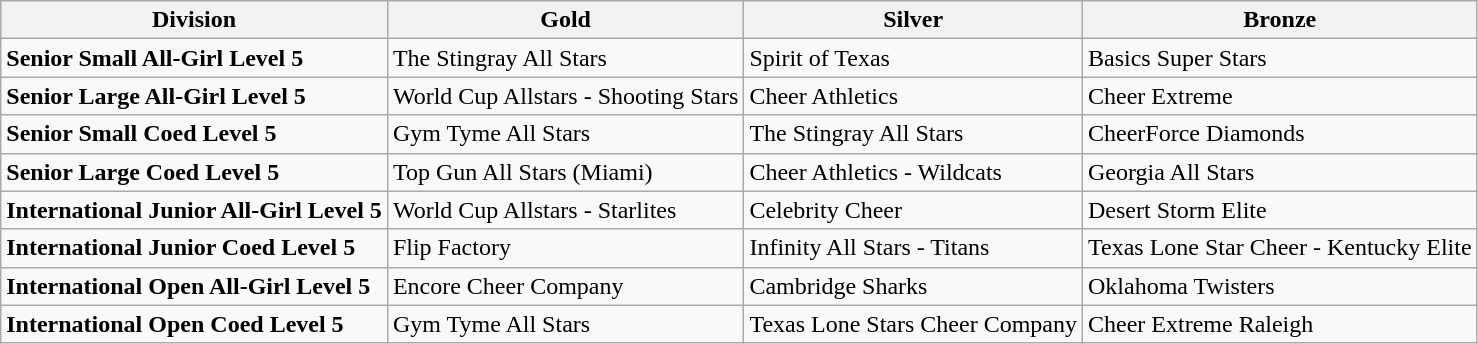<table class="wikitable">
<tr>
<th><strong>Division</strong></th>
<th><strong>Gold</strong></th>
<th><strong>Silver</strong></th>
<th><strong>Bronze</strong></th>
</tr>
<tr>
<td><strong>Senior Small All-Girl Level 5</strong></td>
<td>The Stingray All Stars</td>
<td>Spirit of Texas</td>
<td>Basics Super Stars</td>
</tr>
<tr>
<td><strong>Senior Large All-Girl Level 5</strong></td>
<td>World Cup Allstars - Shooting Stars</td>
<td>Cheer Athletics</td>
<td>Cheer Extreme</td>
</tr>
<tr>
<td><strong>Senior Small Coed Level 5</strong></td>
<td>Gym Tyme All Stars</td>
<td>The Stingray All Stars</td>
<td>CheerForce Diamonds</td>
</tr>
<tr>
<td><strong>Senior Large Coed Level 5</strong></td>
<td>Top Gun All Stars (Miami)</td>
<td>Cheer Athletics - Wildcats</td>
<td>Georgia All Stars</td>
</tr>
<tr>
<td><strong>International Junior All-Girl Level 5</strong></td>
<td>World Cup Allstars - Starlites</td>
<td>Celebrity Cheer</td>
<td>Desert Storm Elite</td>
</tr>
<tr>
<td><strong>International Junior Coed Level 5</strong></td>
<td>Flip Factory</td>
<td>Infinity All Stars - Titans</td>
<td>Texas Lone Star Cheer - Kentucky Elite</td>
</tr>
<tr>
<td><strong>International Open All-Girl Level 5</strong></td>
<td>Encore Cheer Company</td>
<td>Cambridge Sharks</td>
<td>Oklahoma Twisters</td>
</tr>
<tr>
<td><strong>International Open Coed Level 5</strong></td>
<td>Gym Tyme All Stars</td>
<td>Texas Lone Stars Cheer Company</td>
<td>Cheer Extreme Raleigh</td>
</tr>
</table>
